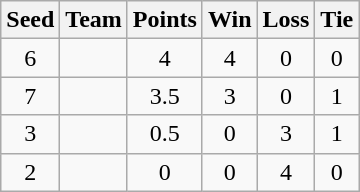<table class=wikitable style=text-align:center>
<tr>
<th>Seed</th>
<th>Team</th>
<th>Points</th>
<th>Win</th>
<th>Loss</th>
<th>Tie</th>
</tr>
<tr>
<td>6</td>
<td align=left></td>
<td>4</td>
<td>4</td>
<td>0</td>
<td>0</td>
</tr>
<tr>
<td>7</td>
<td align=left></td>
<td>3.5</td>
<td>3</td>
<td>0</td>
<td>1</td>
</tr>
<tr>
<td>3</td>
<td align=left></td>
<td>0.5</td>
<td>0</td>
<td>3</td>
<td>1</td>
</tr>
<tr>
<td>2</td>
<td align=left></td>
<td>0</td>
<td>0</td>
<td>4</td>
<td>0</td>
</tr>
</table>
